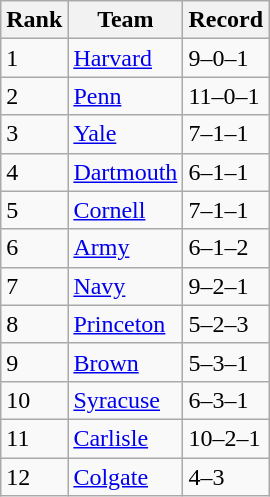<table class="wikitable">
<tr>
<th>Rank</th>
<th>Team</th>
<th>Record</th>
</tr>
<tr>
<td>1</td>
<td><a href='#'>Harvard</a></td>
<td>9–0–1</td>
</tr>
<tr>
<td>2</td>
<td><a href='#'>Penn</a></td>
<td>11–0–1</td>
</tr>
<tr>
<td>3</td>
<td><a href='#'>Yale</a></td>
<td>7–1–1</td>
</tr>
<tr>
<td>4</td>
<td><a href='#'>Dartmouth</a></td>
<td>6–1–1</td>
</tr>
<tr>
<td>5</td>
<td><a href='#'>Cornell</a></td>
<td>7–1–1</td>
</tr>
<tr>
<td>6</td>
<td><a href='#'>Army</a></td>
<td>6–1–2</td>
</tr>
<tr>
<td>7</td>
<td><a href='#'>Navy</a></td>
<td>9–2–1</td>
</tr>
<tr>
<td>8</td>
<td><a href='#'>Princeton</a></td>
<td>5–2–3</td>
</tr>
<tr>
<td>9</td>
<td><a href='#'>Brown</a></td>
<td>5–3–1</td>
</tr>
<tr>
<td>10</td>
<td><a href='#'>Syracuse</a></td>
<td>6–3–1</td>
</tr>
<tr>
<td>11</td>
<td><a href='#'>Carlisle</a></td>
<td>10–2–1</td>
</tr>
<tr>
<td>12</td>
<td><a href='#'>Colgate</a></td>
<td>4–3</td>
</tr>
</table>
